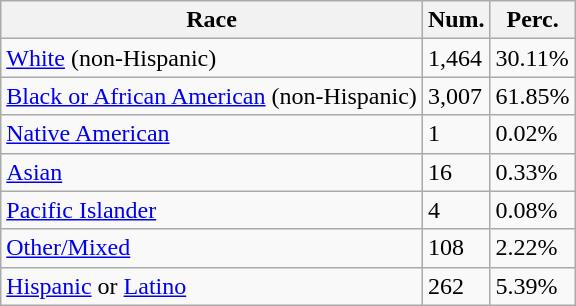<table class="wikitable">
<tr>
<th>Race</th>
<th>Num.</th>
<th>Perc.</th>
</tr>
<tr>
<td><a href='#'>White</a> (non-Hispanic)</td>
<td>1,464</td>
<td>30.11%</td>
</tr>
<tr>
<td><a href='#'>Black or African American</a> (non-Hispanic)</td>
<td>3,007</td>
<td>61.85%</td>
</tr>
<tr>
<td><a href='#'>Native American</a></td>
<td>1</td>
<td>0.02%</td>
</tr>
<tr>
<td><a href='#'>Asian</a></td>
<td>16</td>
<td>0.33%</td>
</tr>
<tr>
<td><a href='#'>Pacific Islander</a></td>
<td>4</td>
<td>0.08%</td>
</tr>
<tr>
<td><a href='#'>Other/Mixed</a></td>
<td>108</td>
<td>2.22%</td>
</tr>
<tr>
<td><a href='#'>Hispanic</a> or <a href='#'>Latino</a></td>
<td>262</td>
<td>5.39%</td>
</tr>
</table>
